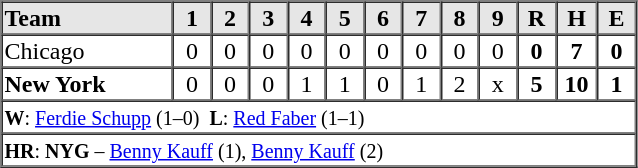<table border="1" cellspacing="0"  style="width:425px; margin-left:3em;">
<tr style="text-align:center; background:#e6e6e6;">
<th style="text-align:left; width:125px;">Team</th>
<th width=25>1</th>
<th width=25>2</th>
<th width=25>3</th>
<th width=25>4</th>
<th width=25>5</th>
<th width=25>6</th>
<th width=25>7</th>
<th width=25>8</th>
<th width=25>9</th>
<th width=25>R</th>
<th width=25>H</th>
<th width=25>E</th>
</tr>
<tr style="text-align:center;">
<td align=left>Chicago</td>
<td>0</td>
<td>0</td>
<td>0</td>
<td>0</td>
<td>0</td>
<td>0</td>
<td>0</td>
<td>0</td>
<td>0</td>
<td><strong>0</strong></td>
<td><strong>7</strong></td>
<td><strong>0</strong></td>
</tr>
<tr style="text-align:center;">
<td align=left><strong>New York</strong></td>
<td>0</td>
<td>0</td>
<td>0</td>
<td>1</td>
<td>1</td>
<td>0</td>
<td>1</td>
<td>2</td>
<td>x</td>
<td><strong>5</strong></td>
<td><strong>10</strong></td>
<td><strong>1</strong></td>
</tr>
<tr style="text-align:left;">
<td colspan=13><small><strong>W</strong>: <a href='#'>Ferdie Schupp</a> (1–0)  <strong>L</strong>: <a href='#'>Red Faber</a> (1–1)</small></td>
</tr>
<tr style="text-align:left;">
<td colspan=13><small><strong>HR</strong>: <strong>NYG</strong> – <a href='#'>Benny Kauff</a> (1), <a href='#'>Benny Kauff</a> (2)</small></td>
</tr>
</table>
